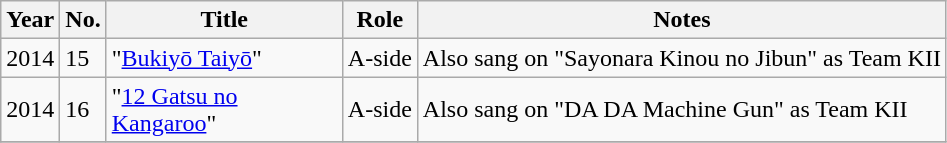<table class="wikitable sortable">
<tr>
<th>Year</th>
<th data-sort-type="number">No. </th>
<th style="width:150px;">Title </th>
<th>Role </th>
<th class="unsortable">Notes </th>
</tr>
<tr>
<td>2014</td>
<td>15</td>
<td>"<a href='#'>Bukiyō Taiyō</a>"</td>
<td>A-side</td>
<td>Also sang on "Sayonara Kinou no Jibun" as Team KII</td>
</tr>
<tr>
<td>2014</td>
<td>16</td>
<td>"<a href='#'>12 Gatsu no Kangaroo</a>"</td>
<td>A-side</td>
<td>Also sang on "DA DA Machine Gun" as Team KII</td>
</tr>
<tr>
</tr>
</table>
